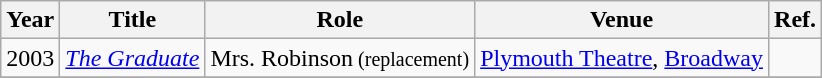<table class="wikitable">
<tr>
<th>Year</th>
<th>Title</th>
<th>Role</th>
<th>Venue</th>
<th class="unsortable">Ref.</th>
</tr>
<tr>
<td>2003</td>
<td><em><a href='#'>The Graduate</a></em></td>
<td>Mrs. Robinson<small> (replacement) </small></td>
<td><a href='#'>Plymouth Theatre</a>, <a href='#'>Broadway</a></td>
<td></td>
</tr>
<tr>
</tr>
</table>
